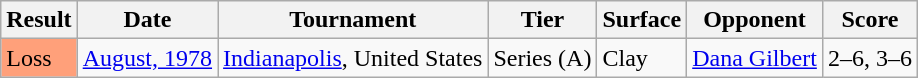<table class="sortable wikitable">
<tr>
<th>Result</th>
<th>Date</th>
<th>Tournament</th>
<th>Tier</th>
<th>Surface</th>
<th>Opponent</th>
<th class="unsortable">Score</th>
</tr>
<tr>
<td style="background:#FFA07A;">Loss</td>
<td><a href='#'>August, 1978</a></td>
<td><a href='#'>Indianapolis</a>, United States</td>
<td>Series (A)</td>
<td>Clay</td>
<td> <a href='#'>Dana Gilbert</a></td>
<td>2–6, 3–6</td>
</tr>
</table>
